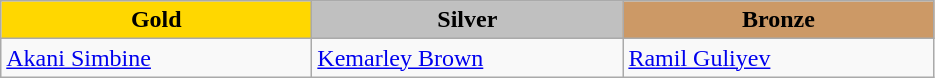<table class="wikitable" style="text-align:left">
<tr align="center">
<td width=200 bgcolor=gold><strong>Gold</strong></td>
<td width=200 bgcolor=silver><strong>Silver</strong></td>
<td width=200 bgcolor=CC9966><strong>Bronze</strong></td>
</tr>
<tr>
<td><a href='#'>Akani Simbine</a><br><em></em></td>
<td><a href='#'>Kemarley Brown</a><br><em></em></td>
<td><a href='#'>Ramil Guliyev</a><br><em></em></td>
</tr>
</table>
